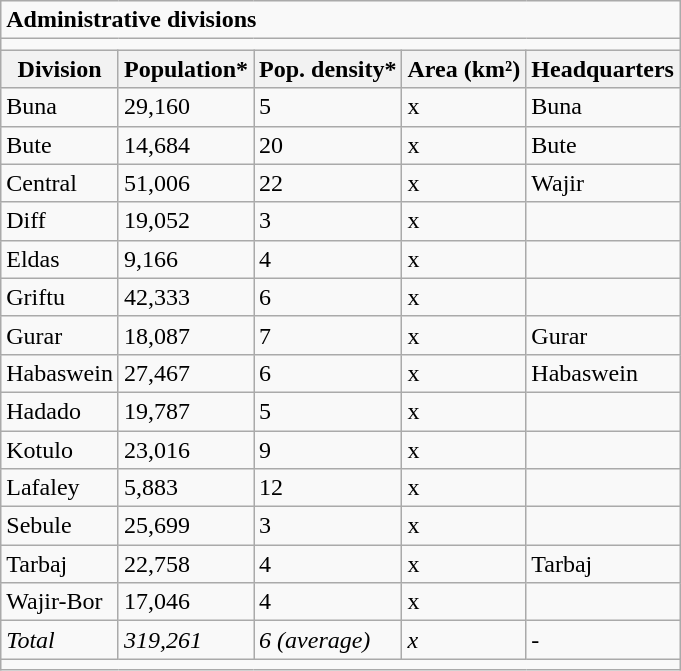<table class="wikitable">
<tr>
<td colspan="5"><strong>Administrative divisions</strong></td>
</tr>
<tr>
<td colspan="5"></td>
</tr>
<tr>
<th>Division</th>
<th>Population*</th>
<th>Pop. density*</th>
<th>Area (km²)</th>
<th>Headquarters</th>
</tr>
<tr>
<td>Buna</td>
<td>29,160</td>
<td>5</td>
<td>x</td>
<td>Buna</td>
</tr>
<tr>
<td>Bute</td>
<td>14,684</td>
<td>20</td>
<td>x</td>
<td>Bute</td>
</tr>
<tr>
<td>Central</td>
<td>51,006</td>
<td>22</td>
<td>x</td>
<td>Wajir</td>
</tr>
<tr>
<td>Diff</td>
<td>19,052</td>
<td>3</td>
<td>x</td>
<td></td>
</tr>
<tr>
<td>Eldas</td>
<td>9,166</td>
<td>4</td>
<td>x</td>
<td></td>
</tr>
<tr>
<td>Griftu</td>
<td>42,333</td>
<td>6</td>
<td>x</td>
<td></td>
</tr>
<tr>
<td>Gurar</td>
<td>18,087</td>
<td>7</td>
<td>x</td>
<td>Gurar</td>
</tr>
<tr>
<td>Habaswein</td>
<td>27,467</td>
<td>6</td>
<td>x</td>
<td>Habaswein</td>
</tr>
<tr>
<td>Hadado</td>
<td>19,787</td>
<td>5</td>
<td>x</td>
<td></td>
</tr>
<tr>
<td>Kotulo</td>
<td>23,016</td>
<td>9</td>
<td>x</td>
<td></td>
</tr>
<tr>
<td>Lafaley</td>
<td>5,883</td>
<td>12</td>
<td>x</td>
<td></td>
</tr>
<tr>
<td>Sebule</td>
<td>25,699</td>
<td>3</td>
<td>x</td>
<td></td>
</tr>
<tr>
<td>Tarbaj</td>
<td>22,758</td>
<td>4</td>
<td>x</td>
<td>Tarbaj</td>
</tr>
<tr>
<td>Wajir-Bor</td>
<td>17,046</td>
<td>4</td>
<td>x</td>
<td></td>
</tr>
<tr>
<td><em>Total</em></td>
<td><em>319,261</em></td>
<td><em>6 (average)</em></td>
<td><em>x</em></td>
<td>-</td>
</tr>
<tr>
<td colspan="5"></td>
</tr>
</table>
